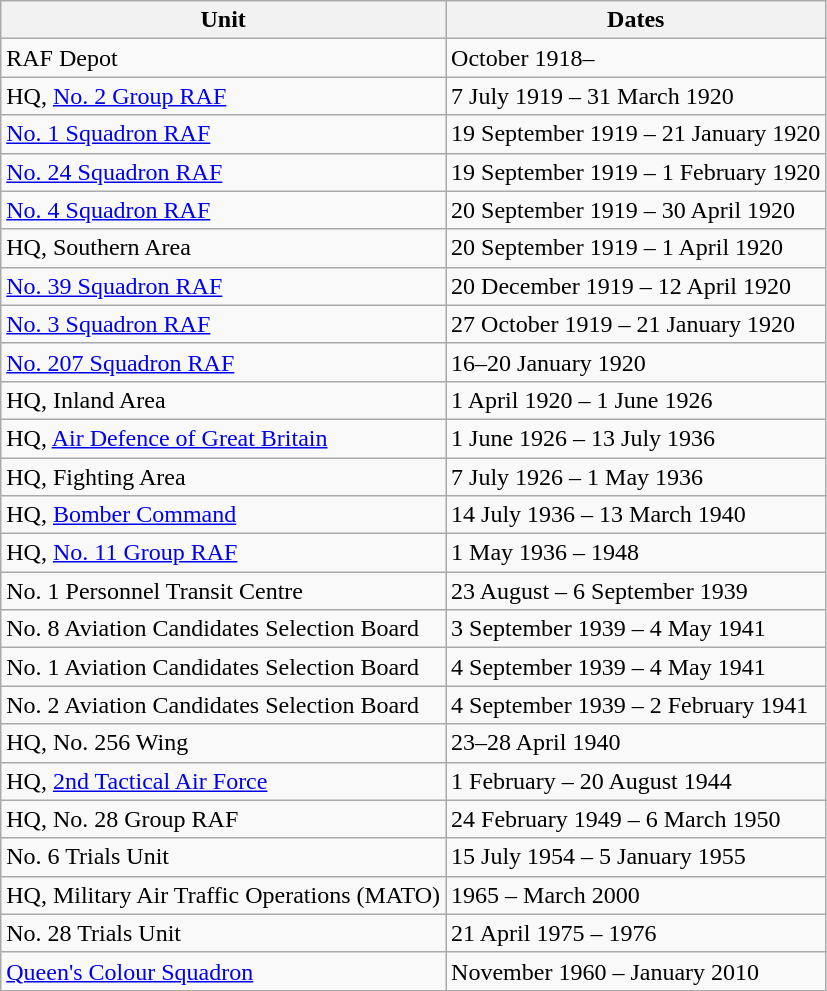<table class="wikitable">
<tr>
<th>Unit</th>
<th>Dates</th>
</tr>
<tr>
<td>RAF Depot</td>
<td>October 1918–</td>
</tr>
<tr>
<td>HQ, <a href='#'>No.&nbsp;2 Group RAF</a></td>
<td>7 July 1919 – 31 March 1920</td>
</tr>
<tr>
<td><a href='#'>No.&nbsp;1 Squadron RAF</a></td>
<td>19 September 1919 – 21 January 1920</td>
</tr>
<tr>
<td><a href='#'>No.&nbsp;24 Squadron RAF</a></td>
<td>19 September 1919 – 1 February 1920</td>
</tr>
<tr>
<td><a href='#'>No.&nbsp;4 Squadron RAF</a></td>
<td>20 September 1919 – 30 April 1920</td>
</tr>
<tr>
<td>HQ, Southern Area</td>
<td>20 September 1919 – 1 April 1920</td>
</tr>
<tr>
<td><a href='#'>No.&nbsp;39 Squadron RAF</a></td>
<td>20 December 1919 – 12 April 1920</td>
</tr>
<tr>
<td><a href='#'>No.&nbsp;3 Squadron RAF</a></td>
<td>27 October 1919 – 21 January 1920</td>
</tr>
<tr>
<td><a href='#'>No.&nbsp;207 Squadron RAF</a></td>
<td>16–20 January 1920</td>
</tr>
<tr>
<td>HQ, Inland Area</td>
<td>1 April 1920 – 1 June 1926</td>
</tr>
<tr>
<td>HQ, <a href='#'>Air Defence of Great Britain</a></td>
<td>1 June 1926 – 13 July 1936</td>
</tr>
<tr>
<td>HQ, Fighting Area</td>
<td>7 July 1926 – 1 May 1936</td>
</tr>
<tr>
<td>HQ, <a href='#'>Bomber Command</a></td>
<td>14 July 1936 – 13 March 1940</td>
</tr>
<tr>
<td>HQ, <a href='#'>No.&nbsp;11 Group RAF</a></td>
<td>1 May 1936 – 1948</td>
</tr>
<tr>
<td>No. 1 Personnel Transit Centre</td>
<td>23 August – 6 September 1939</td>
</tr>
<tr>
<td>No. 8 Aviation Candidates Selection Board</td>
<td>3 September 1939 – 4 May 1941</td>
</tr>
<tr>
<td>No. 1 Aviation Candidates Selection Board</td>
<td>4 September 1939 – 4 May 1941</td>
</tr>
<tr>
<td>No. 2 Aviation Candidates Selection Board</td>
<td>4 September 1939 – 2 February 1941</td>
</tr>
<tr>
<td>HQ, No. 256 Wing</td>
<td>23–28 April 1940</td>
</tr>
<tr>
<td>HQ, <a href='#'>2nd Tactical Air Force</a></td>
<td>1 February – 20 August 1944</td>
</tr>
<tr>
<td>HQ, No. 28 Group RAF</td>
<td>24 February 1949 – 6 March 1950</td>
</tr>
<tr>
<td>No. 6 Trials Unit</td>
<td>15 July 1954 – 5 January 1955</td>
</tr>
<tr>
<td>HQ, Military Air Traffic Operations (MATO)</td>
<td>1965 – March 2000</td>
</tr>
<tr>
<td>No. 28 Trials Unit</td>
<td>21 April 1975 – 1976</td>
</tr>
<tr>
<td><a href='#'>Queen's Colour Squadron</a></td>
<td>November 1960 – January 2010</td>
</tr>
</table>
